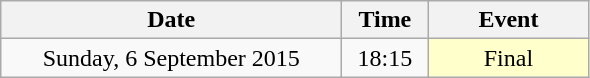<table class = "wikitable" style="text-align:center;">
<tr>
<th width=220>Date</th>
<th width=50>Time</th>
<th width=100>Event</th>
</tr>
<tr>
<td>Sunday, 6 September 2015</td>
<td>18:15</td>
<td bgcolor=ffffcc>Final</td>
</tr>
</table>
